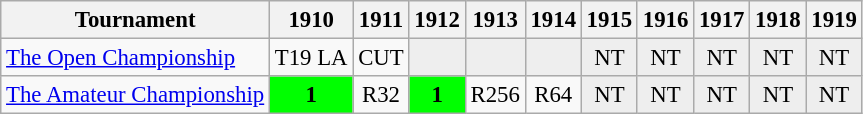<table class="wikitable" style="font-size:95%;text-align:center;">
<tr>
<th>Tournament</th>
<th>1910</th>
<th>1911</th>
<th>1912</th>
<th>1913</th>
<th>1914</th>
<th>1915</th>
<th>1916</th>
<th>1917</th>
<th>1918</th>
<th>1919</th>
</tr>
<tr>
<td align=left><a href='#'>The Open Championship</a></td>
<td>T19 <span>LA</span></td>
<td>CUT</td>
<td style="background:#eeeeee;"></td>
<td style="background:#eeeeee;"></td>
<td style="background:#eeeeee;"></td>
<td style="background:#eeeeee;">NT</td>
<td style="background:#eeeeee;">NT</td>
<td style="background:#eeeeee;">NT</td>
<td style="background:#eeeeee;">NT</td>
<td style="background:#eeeeee;">NT</td>
</tr>
<tr>
<td align=left><a href='#'>The Amateur Championship</a></td>
<td style="background:#00ff00;"><strong>1</strong></td>
<td>R32</td>
<td style="background:#00ff00;"><strong>1</strong></td>
<td>R256</td>
<td>R64</td>
<td style="background:#eeeeee;">NT</td>
<td style="background:#eeeeee;">NT</td>
<td style="background:#eeeeee;">NT</td>
<td style="background:#eeeeee;">NT</td>
<td style="background:#eeeeee;">NT</td>
</tr>
</table>
